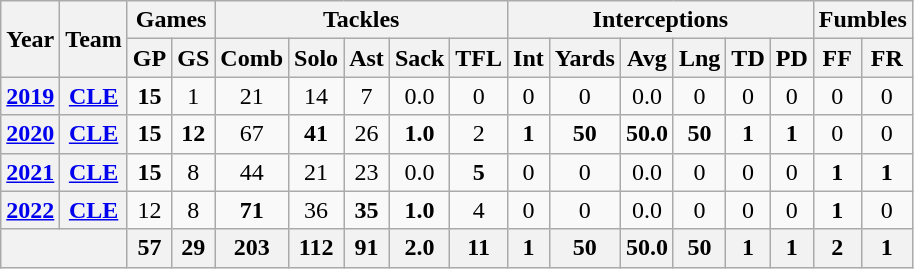<table class="wikitable" style="text-align:center">
<tr>
<th rowspan="2">Year</th>
<th rowspan="2">Team</th>
<th colspan="2">Games</th>
<th colspan="5">Tackles</th>
<th colspan="6">Interceptions</th>
<th colspan="2">Fumbles</th>
</tr>
<tr>
<th>GP</th>
<th>GS</th>
<th>Comb</th>
<th>Solo</th>
<th>Ast</th>
<th>Sack</th>
<th>TFL</th>
<th>Int</th>
<th>Yards</th>
<th>Avg</th>
<th>Lng</th>
<th>TD</th>
<th>PD</th>
<th>FF</th>
<th>FR</th>
</tr>
<tr>
<th><a href='#'>2019</a></th>
<th><a href='#'>CLE</a></th>
<td><strong>15</strong></td>
<td>1</td>
<td>21</td>
<td>14</td>
<td>7</td>
<td>0.0</td>
<td>0</td>
<td>0</td>
<td>0</td>
<td>0.0</td>
<td>0</td>
<td>0</td>
<td>0</td>
<td>0</td>
<td>0</td>
</tr>
<tr>
<th><a href='#'>2020</a></th>
<th><a href='#'>CLE</a></th>
<td><strong>15</strong></td>
<td><strong>12</strong></td>
<td>67</td>
<td><strong>41</strong></td>
<td>26</td>
<td><strong>1.0</strong></td>
<td>2</td>
<td><strong>1</strong></td>
<td><strong>50</strong></td>
<td><strong>50.0</strong></td>
<td><strong>50</strong></td>
<td><strong>1</strong></td>
<td><strong>1</strong></td>
<td>0</td>
<td>0</td>
</tr>
<tr>
<th><a href='#'>2021</a></th>
<th><a href='#'>CLE</a></th>
<td><strong>15</strong></td>
<td>8</td>
<td>44</td>
<td>21</td>
<td>23</td>
<td>0.0</td>
<td><strong>5</strong></td>
<td>0</td>
<td>0</td>
<td>0.0</td>
<td>0</td>
<td>0</td>
<td>0</td>
<td><strong>1</strong></td>
<td><strong>1</strong></td>
</tr>
<tr>
<th><a href='#'>2022</a></th>
<th><a href='#'>CLE</a></th>
<td>12</td>
<td>8</td>
<td><strong>71</strong></td>
<td>36</td>
<td><strong>35</strong></td>
<td><strong>1.0</strong></td>
<td>4</td>
<td>0</td>
<td>0</td>
<td>0.0</td>
<td>0</td>
<td>0</td>
<td>0</td>
<td><strong>1</strong></td>
<td>0</td>
</tr>
<tr>
<th colspan="2"></th>
<th>57</th>
<th>29</th>
<th>203</th>
<th>112</th>
<th>91</th>
<th>2.0</th>
<th>11</th>
<th>1</th>
<th>50</th>
<th>50.0</th>
<th>50</th>
<th>1</th>
<th>1</th>
<th>2</th>
<th>1</th>
</tr>
</table>
